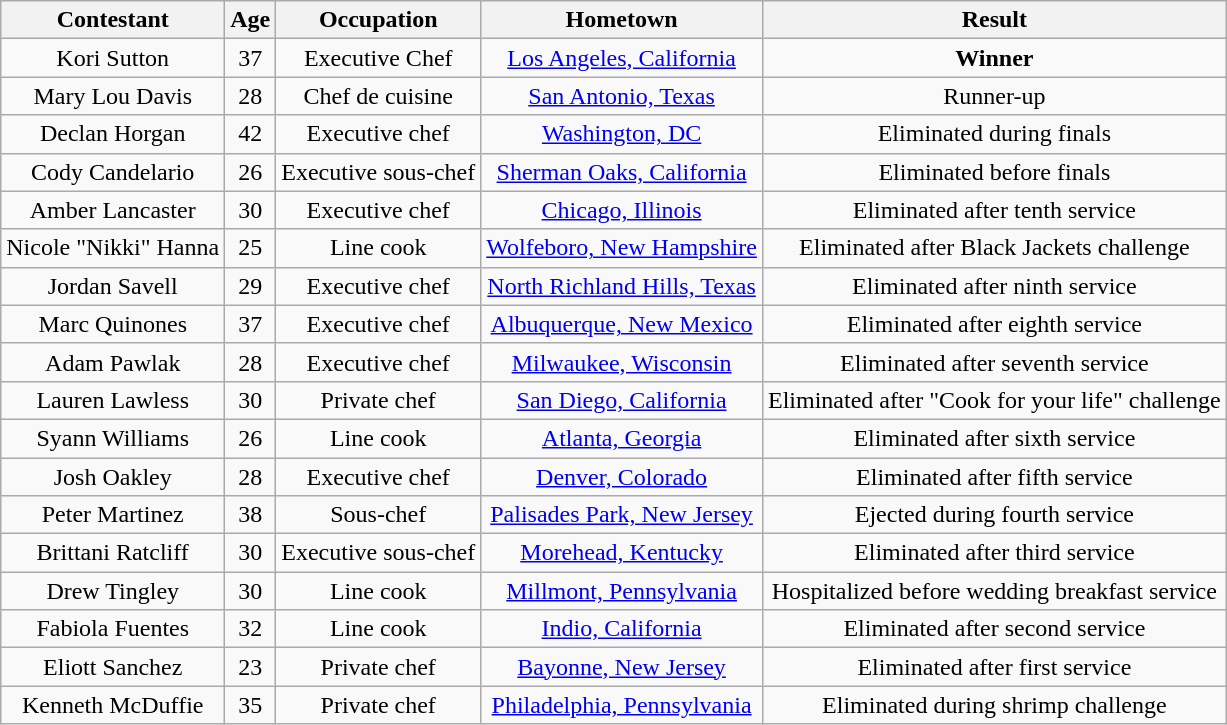<table class="wikitable sortable plainrowheaders" style="text-align:center">
<tr>
<th scope="col">Contestant</th>
<th scope="col">Age</th>
<th scope="col">Occupation</th>
<th scope="col">Hometown</th>
<th scope="col">Result</th>
</tr>
<tr>
<td>Kori Sutton</td>
<td>37</td>
<td>Executive Chef</td>
<td><a href='#'>Los Angeles, California</a></td>
<td><strong>Winner</strong></td>
</tr>
<tr>
<td>Mary Lou Davis</td>
<td>28</td>
<td>Chef de cuisine</td>
<td><a href='#'>San Antonio, Texas</a></td>
<td>Runner-up</td>
</tr>
<tr>
<td>Declan Horgan</td>
<td>42</td>
<td>Executive chef</td>
<td><a href='#'>Washington, DC</a></td>
<td>Eliminated during finals</td>
</tr>
<tr>
<td>Cody Candelario</td>
<td>26</td>
<td>Executive sous-chef</td>
<td><a href='#'>Sherman Oaks, California</a></td>
<td>Eliminated before finals</td>
</tr>
<tr>
<td>Amber Lancaster</td>
<td>30</td>
<td>Executive chef</td>
<td><a href='#'>Chicago, Illinois</a></td>
<td>Eliminated after tenth service</td>
</tr>
<tr>
<td>Nicole "Nikki" Hanna</td>
<td>25</td>
<td>Line cook</td>
<td><a href='#'>Wolfeboro, New Hampshire</a></td>
<td>Eliminated after Black Jackets challenge</td>
</tr>
<tr>
<td>Jordan Savell</td>
<td>29</td>
<td>Executive chef</td>
<td><a href='#'>North Richland Hills, Texas</a></td>
<td>Eliminated after ninth service</td>
</tr>
<tr>
<td>Marc Quinones</td>
<td>37</td>
<td>Executive chef</td>
<td><a href='#'>Albuquerque, New Mexico</a></td>
<td>Eliminated after eighth service</td>
</tr>
<tr>
<td>Adam Pawlak</td>
<td>28</td>
<td>Executive chef</td>
<td><a href='#'>Milwaukee, Wisconsin</a></td>
<td>Eliminated after seventh service</td>
</tr>
<tr>
<td>Lauren Lawless</td>
<td>30</td>
<td>Private chef</td>
<td><a href='#'>San Diego, California</a></td>
<td>Eliminated after "Cook for your life" challenge</td>
</tr>
<tr>
<td>Syann Williams</td>
<td>26</td>
<td>Line cook</td>
<td><a href='#'>Atlanta, Georgia</a></td>
<td>Eliminated after sixth service</td>
</tr>
<tr>
<td>Josh Oakley</td>
<td>28</td>
<td>Executive chef</td>
<td><a href='#'>Denver, Colorado</a></td>
<td>Eliminated after fifth service</td>
</tr>
<tr>
<td>Peter Martinez</td>
<td>38</td>
<td>Sous-chef</td>
<td><a href='#'>Palisades Park, New Jersey</a></td>
<td>Ejected during fourth service</td>
</tr>
<tr>
<td>Brittani Ratcliff</td>
<td>30</td>
<td>Executive sous-chef</td>
<td><a href='#'>Morehead, Kentucky</a></td>
<td>Eliminated after third service</td>
</tr>
<tr>
<td>Drew Tingley</td>
<td>30</td>
<td>Line cook</td>
<td><a href='#'>Millmont, Pennsylvania</a></td>
<td>Hospitalized before wedding breakfast service</td>
</tr>
<tr>
<td>Fabiola Fuentes</td>
<td>32</td>
<td>Line cook</td>
<td><a href='#'>Indio, California</a></td>
<td>Eliminated after second service</td>
</tr>
<tr>
<td>Eliott Sanchez</td>
<td>23</td>
<td>Private chef</td>
<td><a href='#'>Bayonne, New Jersey</a></td>
<td>Eliminated after first service</td>
</tr>
<tr>
<td>Kenneth McDuffie</td>
<td>35</td>
<td>Private chef</td>
<td><a href='#'>Philadelphia, Pennsylvania</a></td>
<td>Eliminated during shrimp challenge</td>
</tr>
</table>
